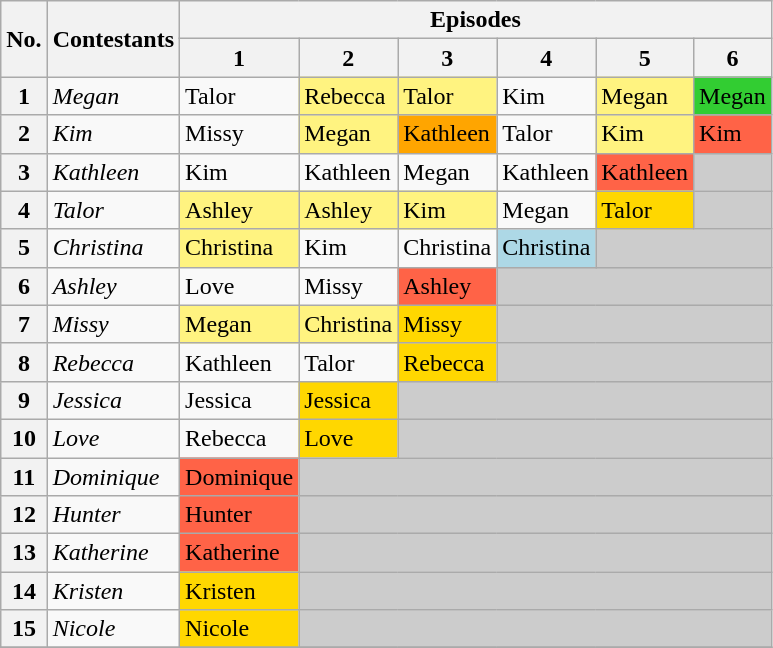<table class="wikitable">
<tr>
<th rowspan=2>No.</th>
<th rowspan=2>Contestants</th>
<th colspan=6>Episodes</th>
</tr>
<tr>
<th>1</th>
<th>2</th>
<th>3</th>
<th>4</th>
<th>5</th>
<th>6</th>
</tr>
<tr>
<th>1</th>
<td><em>Megan</em></td>
<td>Talor</td>
<td bgcolor="#FFF380">Rebecca</td>
<td bgcolor="#FFF380">Talor</td>
<td>Kim</td>
<td bgcolor="#FFF380">Megan</td>
<td bgcolor="limegreen">Megan</td>
</tr>
<tr>
<th>2</th>
<td><em>Kim</em></td>
<td>Missy</td>
<td bgcolor="#FFF380">Megan</td>
<td bgcolor="orange">Kathleen</td>
<td>Talor</td>
<td bgcolor="#FFF380">Kim</td>
<td bgcolor="tomato">Kim</td>
</tr>
<tr>
<th>3</th>
<td><em>Kathleen</em></td>
<td>Kim</td>
<td>Kathleen</td>
<td>Megan</td>
<td>Kathleen</td>
<td bgcolor="tomato">Kathleen</td>
<td bgcolor="#CCCCCC"></td>
</tr>
<tr>
<th>4</th>
<td><em>Talor</em></td>
<td bgcolor="#FFF380">Ashley</td>
<td bgcolor="#FFF380">Ashley</td>
<td bgcolor="#FFF380">Kim</td>
<td>Megan</td>
<td bgcolor="gold">Talor</td>
<td bgcolor="#CCCCCC"></td>
</tr>
<tr>
<th>5</th>
<td><em>Christina</em></td>
<td bgcolor="#FFF380">Christina</td>
<td>Kim</td>
<td>Christina</td>
<td bgcolor="lightblue">Christina</td>
<td bgcolor="#CCCCCC" colspan=2></td>
</tr>
<tr>
<th>6</th>
<td><em>Ashley</em></td>
<td>Love</td>
<td>Missy</td>
<td bgcolor="tomato">Ashley</td>
<td bgcolor="#CCCCCC" colspan=3></td>
</tr>
<tr>
<th>7</th>
<td><em>Missy</em></td>
<td bgcolor="#FFF380">Megan</td>
<td bgcolor="#FFF380">Christina</td>
<td bgcolor="gold">Missy</td>
<td bgcolor="#CCCCCC" colspan=3></td>
</tr>
<tr>
<th>8</th>
<td><em>Rebecca</em></td>
<td>Kathleen</td>
<td>Talor</td>
<td bgcolor="gold">Rebecca</td>
<td bgcolor="#CCCCCC" colspan=3></td>
</tr>
<tr>
<th>9</th>
<td><em>Jessica</em></td>
<td>Jessica</td>
<td bgcolor="gold">Jessica</td>
<td bgcolor="#CCCCCC" colspan=4></td>
</tr>
<tr>
<th>10</th>
<td><em>Love</em></td>
<td>Rebecca</td>
<td bgcolor="gold">Love</td>
<td bgcolor="#CCCCCC" colspan=4></td>
</tr>
<tr>
<th>11</th>
<td><em>Dominique</em></td>
<td bgcolor="tomato">Dominique</td>
<td bgcolor="#CCCCCC" colspan=5></td>
</tr>
<tr>
<th>12</th>
<td><em>Hunter</em></td>
<td bgcolor="tomato">Hunter</td>
<td bgcolor="#CCCCCC" colspan=5></td>
</tr>
<tr>
<th>13</th>
<td><em>Katherine</em></td>
<td bgcolor="tomato">Katherine</td>
<td bgcolor="#CCCCCC" colspan=5></td>
</tr>
<tr>
<th>14</th>
<td><em>Kristen</em></td>
<td bgcolor="gold">Kristen</td>
<td bgcolor="#CCCCCC" colspan=5></td>
</tr>
<tr>
<th>15</th>
<td><em>Nicole</em></td>
<td bgcolor="gold">Nicole</td>
<td bgcolor="#CCCCCC" colspan=5></td>
</tr>
<tr>
</tr>
</table>
